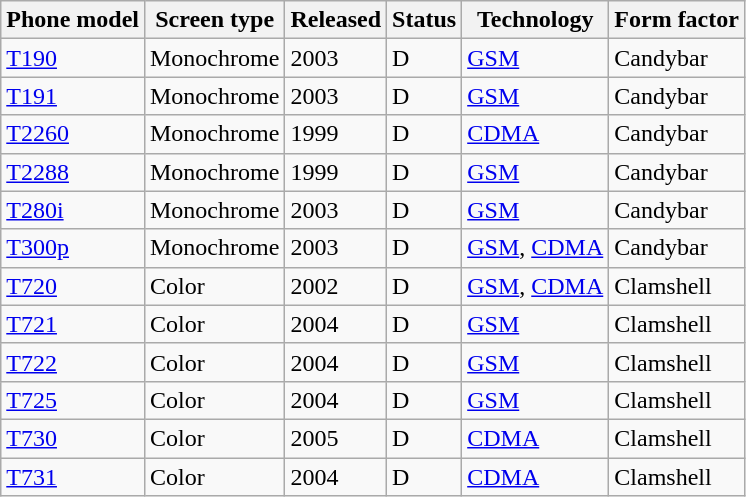<table class="wikitable sortable">
<tr>
<th><strong>Phone model</strong></th>
<th><strong>Screen type</strong></th>
<th><strong>Released</strong></th>
<th><strong>Status</strong></th>
<th><strong>Technology</strong></th>
<th><strong>Form factor</strong></th>
</tr>
<tr>
<td><a href='#'>T190</a></td>
<td>Monochrome</td>
<td>2003</td>
<td>D</td>
<td><a href='#'>GSM</a></td>
<td>Candybar</td>
</tr>
<tr>
<td><a href='#'>T191</a></td>
<td>Monochrome</td>
<td>2003</td>
<td>D</td>
<td><a href='#'>GSM</a></td>
<td>Candybar</td>
</tr>
<tr>
<td><a href='#'>T2260</a></td>
<td>Monochrome</td>
<td>1999</td>
<td>D</td>
<td><a href='#'>CDMA</a></td>
<td>Candybar</td>
</tr>
<tr>
<td><a href='#'>T2288</a></td>
<td>Monochrome</td>
<td>1999</td>
<td>D</td>
<td><a href='#'>GSM</a></td>
<td>Candybar</td>
</tr>
<tr>
<td><a href='#'>T280i</a></td>
<td>Monochrome</td>
<td>2003</td>
<td>D</td>
<td><a href='#'>GSM</a></td>
<td>Candybar</td>
</tr>
<tr>
<td><a href='#'>T300p</a></td>
<td>Monochrome</td>
<td>2003</td>
<td>D</td>
<td><a href='#'>GSM</a>, <a href='#'>CDMA</a></td>
<td>Candybar</td>
</tr>
<tr>
<td><a href='#'>T720</a></td>
<td>Color</td>
<td>2002</td>
<td>D</td>
<td><a href='#'>GSM</a>, <a href='#'>CDMA</a></td>
<td>Clamshell</td>
</tr>
<tr>
<td><a href='#'>T721</a></td>
<td>Color</td>
<td>2004</td>
<td>D</td>
<td><a href='#'>GSM</a></td>
<td>Clamshell</td>
</tr>
<tr>
<td><a href='#'>T722</a></td>
<td>Color</td>
<td>2004</td>
<td>D</td>
<td><a href='#'>GSM</a></td>
<td>Clamshell</td>
</tr>
<tr>
<td><a href='#'>T725</a></td>
<td>Color</td>
<td>2004</td>
<td>D</td>
<td><a href='#'>GSM</a></td>
<td>Clamshell</td>
</tr>
<tr>
<td><a href='#'>T730</a></td>
<td>Color</td>
<td>2005</td>
<td>D</td>
<td><a href='#'>CDMA</a></td>
<td>Clamshell</td>
</tr>
<tr>
<td><a href='#'>T731</a></td>
<td>Color</td>
<td>2004</td>
<td>D</td>
<td><a href='#'>CDMA</a></td>
<td>Clamshell</td>
</tr>
</table>
